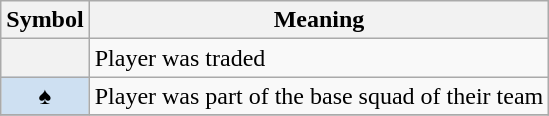<table class="wikitable plainrowheaders">
<tr>
<th scope=col>Symbol</th>
<th scope=col>Meaning</th>
</tr>
<tr>
<th scope=row></th>
<td>Player was traded</td>
</tr>
<tr>
<th scope=row style=background:#cee0f2;>♠</th>
<td>Player was part of the base squad of their team</td>
</tr>
<tr>
</tr>
</table>
